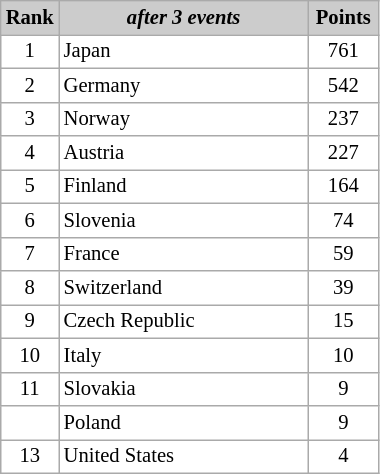<table class="wikitable plainrowheaders" style="background:#fff; font-size:86%; line-height:16px; border:gray solid 1px; border-collapse:collapse;">
<tr style="background:#ccc; text-align:center;">
<th scope="col" style="background:#ccc;" width=10px;">Rank</th>
<th scope="col" style="background:#ccc;" width=160px;"><em>after 3 events</em></th>
<th scope="col" style="background:#ccc;" width=40px;">Points</th>
</tr>
<tr align=center>
<td>1</td>
<td align=left><span>Japan</span></td>
<td><span>761</span></td>
</tr>
<tr align=center>
<td>2</td>
<td align=left><span>Germany</span></td>
<td><span>542</span></td>
</tr>
<tr align=center>
<td>3</td>
<td align=left><span>Norway</span></td>
<td><span>237</span></td>
</tr>
<tr align=center>
<td>4</td>
<td align=left><span>Austria</span></td>
<td><span>227</span></td>
</tr>
<tr align=center>
<td>5</td>
<td align=left><span>Finland</span></td>
<td><span>164</span></td>
</tr>
<tr align=center>
<td>6</td>
<td align=left><span>Slovenia</span></td>
<td><span>74</span></td>
</tr>
<tr align=center>
<td>7</td>
<td align=left><span>France</span></td>
<td><span>59</span></td>
</tr>
<tr align=center>
<td>8</td>
<td align=left><span>Switzerland</span></td>
<td><span>39</span></td>
</tr>
<tr align=center>
<td>9</td>
<td align=left><span>Czech Republic</span></td>
<td><span>15</span></td>
</tr>
<tr align=center>
<td>10</td>
<td align=left><span>Italy</span></td>
<td><span>10</span></td>
</tr>
<tr align=center>
<td>11</td>
<td align=left><span>Slovakia</span></td>
<td><span>9</span></td>
</tr>
<tr align=center>
<td></td>
<td align=left><span>Poland</span></td>
<td><span>9</span></td>
</tr>
<tr align=center>
<td>13</td>
<td align=left><span>United States</span></td>
<td><span>4</span></td>
</tr>
</table>
